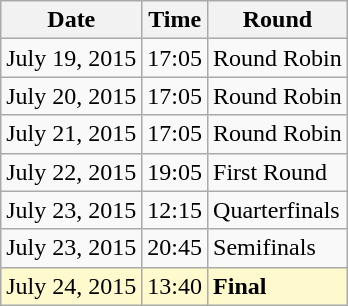<table class="wikitable">
<tr>
<th>Date</th>
<th>Time</th>
<th>Round</th>
</tr>
<tr>
<td>July 19, 2015</td>
<td>17:05</td>
<td>Round Robin</td>
</tr>
<tr>
<td>July 20, 2015</td>
<td>17:05</td>
<td>Round Robin</td>
</tr>
<tr>
<td>July 21, 2015</td>
<td>17:05</td>
<td>Round Robin</td>
</tr>
<tr>
<td>July 22, 2015</td>
<td>19:05</td>
<td>First Round</td>
</tr>
<tr>
<td>July 23, 2015</td>
<td>12:15</td>
<td>Quarterfinals</td>
</tr>
<tr>
<td>July 23, 2015</td>
<td>20:45</td>
<td>Semifinals</td>
</tr>
<tr style=background:lemonchiffon>
<td>July 24, 2015</td>
<td>13:40</td>
<td><strong>Final</strong></td>
</tr>
</table>
